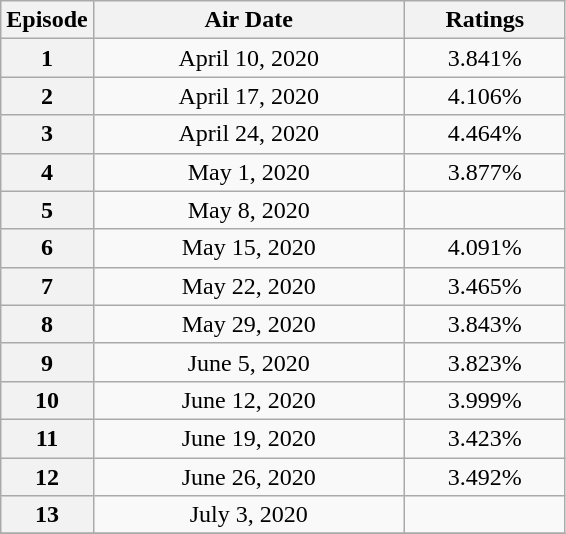<table class="wikitable" style="text-align:center">
<tr>
<th width="50">Episode</th>
<th width="200">Air Date</th>
<th width="100">Ratings</th>
</tr>
<tr>
<th>1</th>
<td>April 10, 2020</td>
<td>3.841%</td>
</tr>
<tr>
<th>2</th>
<td>April 17, 2020</td>
<td>4.106%</td>
</tr>
<tr>
<th>3</th>
<td>April 24, 2020</td>
<td>4.464%</td>
</tr>
<tr>
<th>4</th>
<td>May 1, 2020</td>
<td>3.877%</td>
</tr>
<tr>
<th>5</th>
<td>May 8, 2020</td>
<td></td>
</tr>
<tr>
<th>6</th>
<td>May 15, 2020</td>
<td>4.091%</td>
</tr>
<tr>
<th>7</th>
<td>May 22, 2020</td>
<td>3.465%</td>
</tr>
<tr>
<th>8</th>
<td>May 29, 2020</td>
<td>3.843%</td>
</tr>
<tr>
<th>9</th>
<td>June 5, 2020</td>
<td>3.823%</td>
</tr>
<tr>
<th>10</th>
<td>June 12, 2020</td>
<td>3.999%</td>
</tr>
<tr>
<th>11</th>
<td>June 19, 2020</td>
<td>3.423%</td>
</tr>
<tr>
<th>12</th>
<td>June 26, 2020</td>
<td>3.492%</td>
</tr>
<tr>
<th>13</th>
<td>July 3, 2020</td>
<td></td>
</tr>
<tr>
</tr>
</table>
